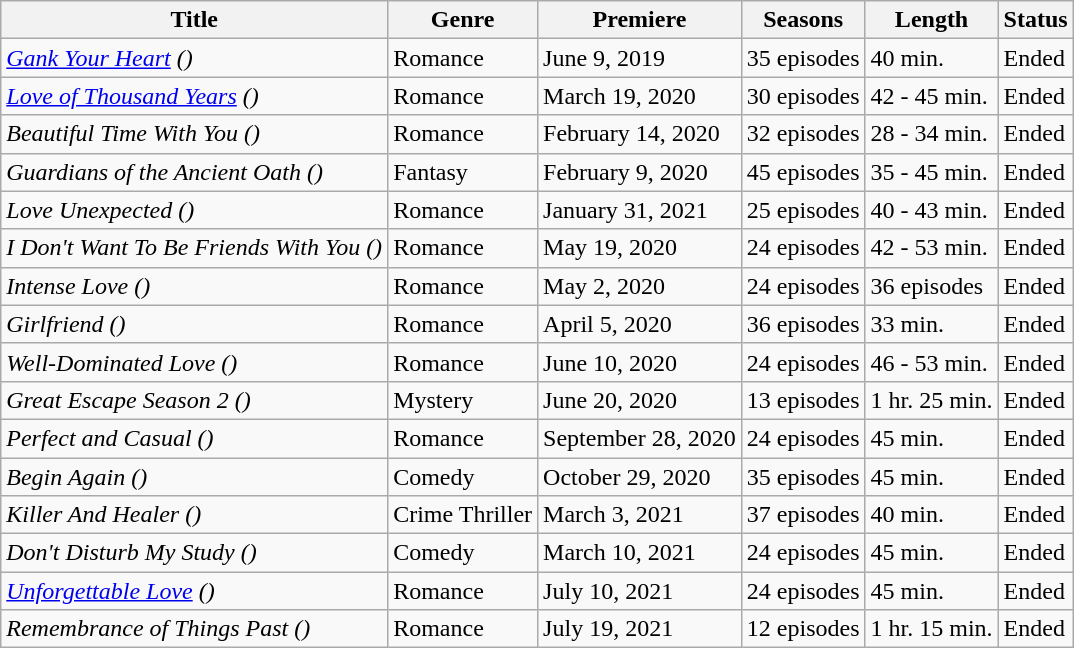<table class="wikitable sortable">
<tr>
<th>Title</th>
<th>Genre</th>
<th>Premiere</th>
<th>Seasons</th>
<th>Length</th>
<th>Status</th>
</tr>
<tr>
<td><em><a href='#'>Gank Your Heart</a> ()</em></td>
<td>Romance</td>
<td>June 9, 2019</td>
<td>35 episodes</td>
<td>40 min.</td>
<td>Ended</td>
</tr>
<tr>
<td><em><a href='#'>Love of Thousand Years</a> ()</em></td>
<td>Romance</td>
<td>March 19, 2020</td>
<td>30 episodes</td>
<td>42 - 45 min.</td>
<td>Ended</td>
</tr>
<tr>
<td><em>Beautiful Time With You ()</em></td>
<td>Romance</td>
<td>February 14, 2020</td>
<td>32 episodes</td>
<td>28 - 34 min.</td>
<td>Ended</td>
</tr>
<tr>
<td><em>Guardians of the Ancient Oath ()</em></td>
<td>Fantasy</td>
<td>February 9, 2020</td>
<td>45 episodes</td>
<td>35 - 45 min.</td>
<td>Ended</td>
</tr>
<tr>
<td><em>Love Unexpected ()</em></td>
<td>Romance</td>
<td>January 31, 2021</td>
<td>25 episodes</td>
<td>40 - 43 min.</td>
<td>Ended</td>
</tr>
<tr>
<td><em>I Don't Want To Be Friends With You ()</em></td>
<td>Romance</td>
<td>May 19, 2020</td>
<td>24 episodes</td>
<td>42 - 53 min.</td>
<td>Ended</td>
</tr>
<tr>
<td><em>Intense Love ()</em></td>
<td>Romance</td>
<td>May 2, 2020</td>
<td>24 episodes</td>
<td>36 episodes</td>
<td>Ended</td>
</tr>
<tr>
<td><em>Girlfriend ()</em></td>
<td>Romance</td>
<td>April 5, 2020</td>
<td>36 episodes</td>
<td>33 min.</td>
<td>Ended</td>
</tr>
<tr>
<td><em>Well-Dominated Love ()</em></td>
<td>Romance</td>
<td>June 10, 2020</td>
<td>24 episodes</td>
<td>46 - 53 min.</td>
<td>Ended</td>
</tr>
<tr>
<td><em>Great Escape Season 2 ()</em></td>
<td>Mystery</td>
<td>June 20, 2020</td>
<td>13 episodes</td>
<td>1 hr. 25 min.</td>
<td>Ended</td>
</tr>
<tr>
<td><em>Perfect and Casual ()</em></td>
<td>Romance</td>
<td>September 28, 2020</td>
<td>24 episodes</td>
<td>45 min.</td>
<td>Ended</td>
</tr>
<tr>
<td><em>Begin Again ()</em></td>
<td>Comedy</td>
<td>October 29, 2020</td>
<td>35 episodes</td>
<td>45 min.</td>
<td>Ended</td>
</tr>
<tr>
<td><em>Killer And Healer ()</em></td>
<td>Crime Thriller</td>
<td>March 3, 2021</td>
<td>37 episodes</td>
<td>40 min.</td>
<td>Ended</td>
</tr>
<tr>
<td><em>Don't Disturb My Study ()</em></td>
<td>Comedy</td>
<td>March 10, 2021</td>
<td>24 episodes</td>
<td>45 min.</td>
<td>Ended</td>
</tr>
<tr>
<td><em><a href='#'>Unforgettable Love</a> ()</em></td>
<td>Romance</td>
<td>July 10, 2021</td>
<td>24 episodes</td>
<td>45 min.</td>
<td>Ended</td>
</tr>
<tr>
<td><em>Remembrance of Things Past</em> <em>()</em></td>
<td>Romance</td>
<td>July 19, 2021</td>
<td>12 episodes</td>
<td>1 hr. 15 min.</td>
<td>Ended</td>
</tr>
</table>
